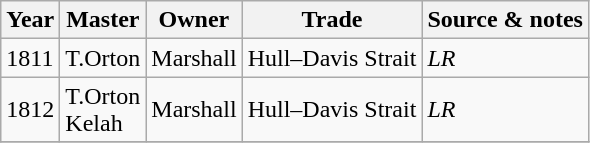<table class=" wikitable">
<tr>
<th>Year</th>
<th>Master</th>
<th>Owner</th>
<th>Trade</th>
<th>Source & notes</th>
</tr>
<tr>
<td>1811</td>
<td>T.Orton</td>
<td>Marshall</td>
<td>Hull–Davis Strait</td>
<td><em>LR</em></td>
</tr>
<tr>
<td>1812</td>
<td>T.Orton<br>Kelah</td>
<td>Marshall</td>
<td>Hull–Davis Strait</td>
<td><em>LR</em></td>
</tr>
<tr>
</tr>
</table>
